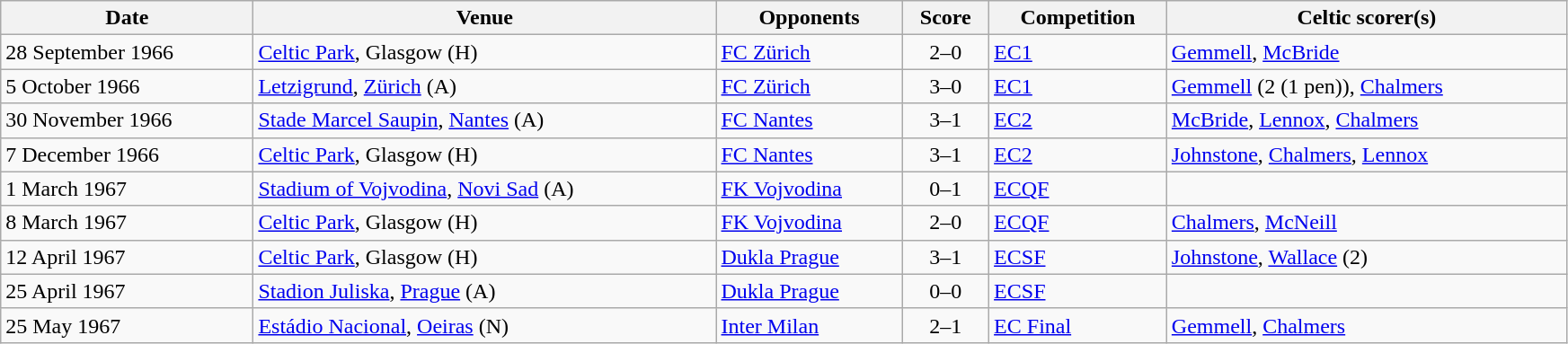<table class="wikitable" width=92%>
<tr>
<th>Date</th>
<th>Venue</th>
<th>Opponents</th>
<th>Score</th>
<th>Competition</th>
<th>Celtic scorer(s)</th>
</tr>
<tr>
<td>28 September 1966</td>
<td><a href='#'>Celtic Park</a>, Glasgow (H)</td>
<td> <a href='#'>FC Zürich</a></td>
<td align=center>2–0</td>
<td><a href='#'>EC1</a></td>
<td><a href='#'>Gemmell</a>, <a href='#'>McBride</a></td>
</tr>
<tr>
<td>5 October 1966</td>
<td><a href='#'>Letzigrund</a>, <a href='#'>Zürich</a> (A)</td>
<td> <a href='#'>FC Zürich</a></td>
<td align=center>3–0</td>
<td><a href='#'>EC1</a></td>
<td><a href='#'>Gemmell</a> (2 (1 pen)), <a href='#'>Chalmers</a></td>
</tr>
<tr>
<td>30 November 1966</td>
<td><a href='#'>Stade Marcel Saupin</a>, <a href='#'>Nantes</a> (A)</td>
<td> <a href='#'>FC Nantes</a></td>
<td align=center>3–1</td>
<td><a href='#'>EC2</a></td>
<td><a href='#'>McBride</a>, <a href='#'>Lennox</a>, <a href='#'>Chalmers</a></td>
</tr>
<tr>
<td>7 December 1966</td>
<td><a href='#'>Celtic Park</a>, Glasgow (H)</td>
<td> <a href='#'>FC Nantes</a></td>
<td align=center>3–1</td>
<td><a href='#'>EC2</a></td>
<td><a href='#'>Johnstone</a>, <a href='#'>Chalmers</a>, <a href='#'>Lennox</a></td>
</tr>
<tr>
<td>1 March 1967</td>
<td><a href='#'>Stadium of Vojvodina</a>, <a href='#'>Novi Sad</a> (A)</td>
<td> <a href='#'>FK Vojvodina</a></td>
<td align=center>0–1</td>
<td><a href='#'>ECQF</a></td>
<td></td>
</tr>
<tr>
<td>8 March 1967</td>
<td><a href='#'>Celtic Park</a>, Glasgow (H)</td>
<td> <a href='#'>FK Vojvodina</a></td>
<td align=center>2–0</td>
<td><a href='#'>ECQF</a></td>
<td><a href='#'>Chalmers</a>, <a href='#'>McNeill</a></td>
</tr>
<tr>
<td>12 April 1967</td>
<td><a href='#'>Celtic Park</a>, Glasgow (H)</td>
<td> <a href='#'>Dukla Prague</a></td>
<td align=center>3–1</td>
<td><a href='#'>ECSF</a></td>
<td><a href='#'>Johnstone</a>, <a href='#'>Wallace</a> (2)</td>
</tr>
<tr>
<td>25 April 1967</td>
<td><a href='#'>Stadion Juliska</a>, <a href='#'>Prague</a> (A)</td>
<td> <a href='#'>Dukla Prague</a></td>
<td align=center>0–0</td>
<td><a href='#'>ECSF</a></td>
<td></td>
</tr>
<tr>
<td>25 May 1967</td>
<td><a href='#'>Estádio Nacional</a>, <a href='#'>Oeiras</a> (N)</td>
<td> <a href='#'>Inter Milan</a></td>
<td align=center>2–1</td>
<td><a href='#'>EC Final</a></td>
<td><a href='#'>Gemmell</a>, <a href='#'>Chalmers</a></td>
</tr>
</table>
